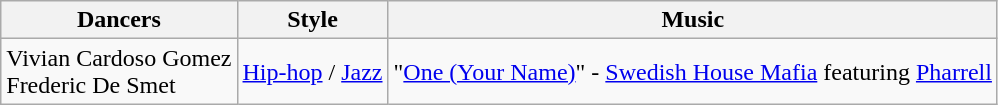<table Class = "wikitable">
<tr>
<th>Dancers</th>
<th>Style</th>
<th>Music</th>
</tr>
<tr>
<td>Vivian Cardoso Gomez <br> Frederic De Smet</td>
<td><a href='#'>Hip-hop</a> / <a href='#'>Jazz</a></td>
<td>"<a href='#'>One (Your Name)</a>" - <a href='#'>Swedish House Mafia</a> featuring <a href='#'>Pharrell</a></td>
</tr>
</table>
